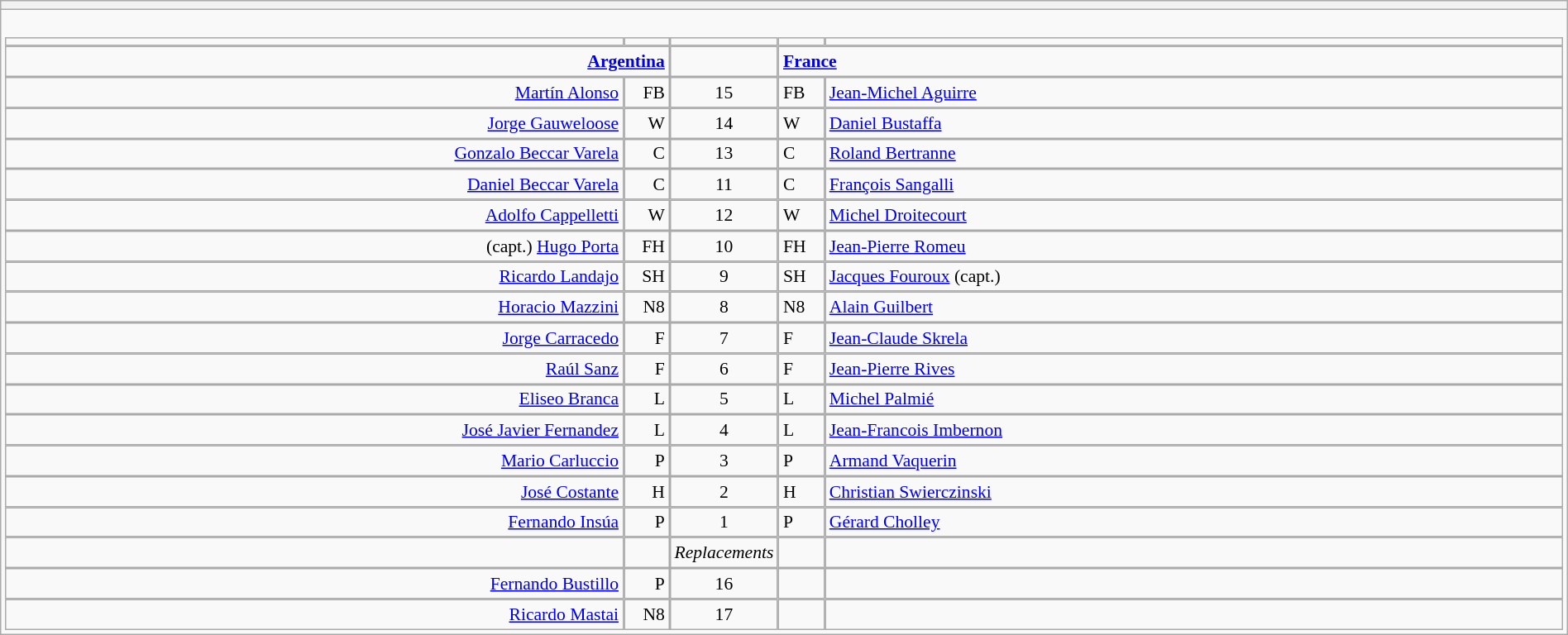<table style="width:100%" class="wikitable collapsible collapsed">
<tr>
<th></th>
</tr>
<tr>
<td><br><table width="100%" style="font-size: 90%; " cellspacing="0" cellpadding="0" align=center>
<tr>
<td width=41%; text-align=right></td>
<td width=3%; text-align:right></td>
<td width=4%; text-align:center></td>
<td width=3%; text-align:left></td>
<td width=49%; text-align:left></td>
</tr>
<tr>
<td colspan=2; align=right><strong><a href='#'>Argentina</a></strong></td>
<td></td>
<td colspan=2;><strong><a href='#'>France</a></strong></td>
</tr>
<tr>
<td align=right><a href='#'>Martín Alonso</a></td>
<td align=right>FB</td>
<td align=center>15</td>
<td>FB</td>
<td><a href='#'>Jean-Michel Aguirre</a></td>
</tr>
<tr>
<td align=right><a href='#'>Jorge Gauweloose</a></td>
<td align=right>W</td>
<td align=center>14</td>
<td>W</td>
<td><a href='#'>Daniel Bustaffa</a></td>
</tr>
<tr>
<td align=right><a href='#'>Gonzalo Beccar Varela</a></td>
<td align=right>C</td>
<td align=center>13</td>
<td>C</td>
<td><a href='#'>Roland Bertranne</a></td>
</tr>
<tr>
<td align=right><a href='#'>Daniel Beccar Varela</a></td>
<td align=right>C</td>
<td align=center>11</td>
<td>C</td>
<td><a href='#'>François Sangalli</a></td>
</tr>
<tr>
<td align=right><a href='#'>Adolfo Cappelletti</a></td>
<td align=right>W</td>
<td align=center>12</td>
<td>W</td>
<td><a href='#'>Michel Droitecourt</a></td>
</tr>
<tr>
<td align=right>(capt.) <a href='#'>Hugo Porta</a></td>
<td align=right>FH</td>
<td align=center>10</td>
<td>FH</td>
<td><a href='#'>Jean-Pierre Romeu</a></td>
</tr>
<tr>
<td align=right><a href='#'>Ricardo Landajo</a></td>
<td align=right>SH</td>
<td align=center>9</td>
<td>SH</td>
<td><a href='#'>Jacques Fouroux</a> (capt.)</td>
</tr>
<tr>
<td align=right><a href='#'>Horacio Mazzini</a></td>
<td align=right>N8</td>
<td align=center>8</td>
<td>N8</td>
<td><a href='#'>Alain Guilbert</a></td>
</tr>
<tr>
<td align=right><a href='#'>Jorge Carracedo</a></td>
<td align=right>F</td>
<td align=center>7</td>
<td>F</td>
<td><a href='#'>Jean-Claude Skrela</a></td>
</tr>
<tr>
<td align=right><a href='#'>Raúl Sanz</a></td>
<td align=right>F</td>
<td align=center>6</td>
<td>F</td>
<td><a href='#'>Jean-Pierre Rives</a></td>
</tr>
<tr>
<td align=right><a href='#'>Eliseo Branca</a></td>
<td align=right>L</td>
<td align=center>5</td>
<td>L</td>
<td><a href='#'>Michel Palmié</a></td>
</tr>
<tr>
<td align=right><a href='#'>José Javier Fernandez</a></td>
<td align=right>L</td>
<td align=center>4</td>
<td>L</td>
<td><a href='#'>Jean-Francois Imbernon</a></td>
</tr>
<tr>
<td align=right><a href='#'>Mario Carluccio</a></td>
<td align=right>P</td>
<td align=center>3</td>
<td>P</td>
<td><a href='#'>Armand Vaquerin</a></td>
</tr>
<tr>
<td align=right><a href='#'>José Costante</a></td>
<td align=right>H</td>
<td align=center>2</td>
<td>H</td>
<td><a href='#'>Christian Swierczinski</a></td>
</tr>
<tr>
<td align=right><a href='#'>Fernando Insúa</a></td>
<td align=right>P</td>
<td align=center>1</td>
<td>P</td>
<td><a href='#'>Gérard Cholley</a></td>
</tr>
<tr>
<td></td>
<td></td>
<td align=center><em>Replacements</em></td>
<td></td>
<td></td>
</tr>
<tr>
<td align=right><a href='#'>Fernando Bustillo</a></td>
<td align=right>P</td>
<td align=center>16</td>
<td></td>
<td></td>
</tr>
<tr>
<td align=right><a href='#'>Ricardo Mastai</a></td>
<td align=right>N8</td>
<td align=center>17</td>
<td></td>
<td></td>
</tr>
</table>
</td>
</tr>
</table>
